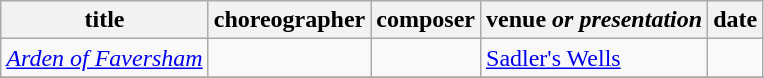<table class="wikitable sortable">
<tr>
<th>title</th>
<th>choreographer</th>
<th>composer</th>
<th>venue <em>or presentation</em></th>
<th>date</th>
</tr>
<tr>
<td><em><a href='#'>Arden of Faversham</a></em></td>
<td></td>
<td></td>
<td><a href='#'>Sadler's Wells</a></td>
<td></td>
</tr>
<tr>
</tr>
</table>
